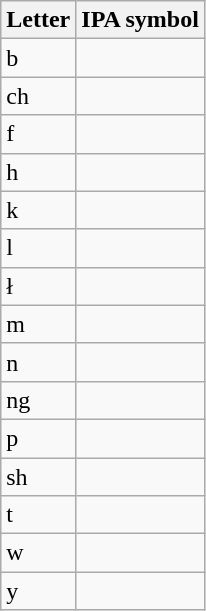<table class="wikitable">
<tr>
<th>Letter</th>
<th>IPA symbol</th>
</tr>
<tr>
<td>b</td>
<td></td>
</tr>
<tr>
<td>ch</td>
<td></td>
</tr>
<tr>
<td>f</td>
<td></td>
</tr>
<tr>
<td>h</td>
<td></td>
</tr>
<tr>
<td>k</td>
<td></td>
</tr>
<tr>
<td>l</td>
<td></td>
</tr>
<tr>
<td>ł</td>
<td></td>
</tr>
<tr>
<td>m</td>
<td></td>
</tr>
<tr>
<td>n</td>
<td></td>
</tr>
<tr>
<td>ng</td>
<td></td>
</tr>
<tr>
<td>p</td>
<td></td>
</tr>
<tr>
<td>sh</td>
<td></td>
</tr>
<tr>
<td>t</td>
<td></td>
</tr>
<tr>
<td>w</td>
<td></td>
</tr>
<tr>
<td>y</td>
<td></td>
</tr>
</table>
